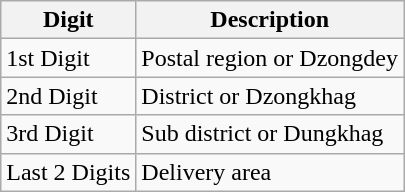<table class="wikitable">
<tr>
<th>Digit</th>
<th>Description</th>
</tr>
<tr>
<td>1st Digit</td>
<td>Postal region or Dzongdey</td>
</tr>
<tr>
<td>2nd Digit</td>
<td>District or Dzongkhag</td>
</tr>
<tr>
<td>3rd Digit</td>
<td>Sub district or Dungkhag</td>
</tr>
<tr>
<td>Last 2 Digits</td>
<td>Delivery area</td>
</tr>
</table>
